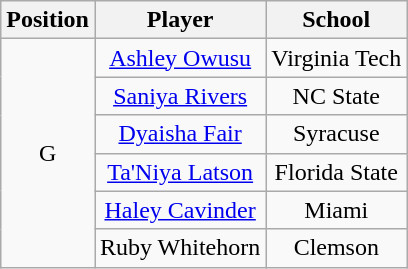<table class="wikitable" style="text-align:center">
<tr>
<th>Position</th>
<th>Player</th>
<th>School</th>
</tr>
<tr>
<td rowspan=6>G</td>
<td><a href='#'>Ashley Owusu</a></td>
<td>Virginia Tech</td>
</tr>
<tr>
<td><a href='#'>Saniya Rivers</a></td>
<td>NC State</td>
</tr>
<tr>
<td><a href='#'>Dyaisha Fair</a></td>
<td>Syracuse</td>
</tr>
<tr>
<td><a href='#'>Ta'Niya Latson</a></td>
<td>Florida State</td>
</tr>
<tr>
<td><a href='#'>Haley Cavinder</a></td>
<td>Miami</td>
</tr>
<tr>
<td>Ruby Whitehorn</td>
<td>Clemson</td>
</tr>
</table>
